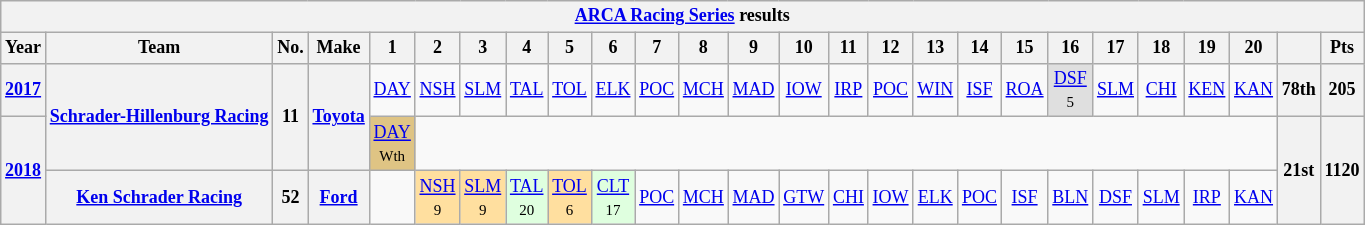<table class="wikitable" style="text-align:center; font-size:75%">
<tr>
<th colspan=45><a href='#'>ARCA Racing Series</a> results</th>
</tr>
<tr>
<th>Year</th>
<th>Team</th>
<th>No.</th>
<th>Make</th>
<th>1</th>
<th>2</th>
<th>3</th>
<th>4</th>
<th>5</th>
<th>6</th>
<th>7</th>
<th>8</th>
<th>9</th>
<th>10</th>
<th>11</th>
<th>12</th>
<th>13</th>
<th>14</th>
<th>15</th>
<th>16</th>
<th>17</th>
<th>18</th>
<th>19</th>
<th>20</th>
<th></th>
<th>Pts</th>
</tr>
<tr>
<th><a href='#'>2017</a></th>
<th rowspan=2><a href='#'>Schrader-Hillenburg Racing</a></th>
<th rowspan=2>11</th>
<th rowspan=2><a href='#'>Toyota</a></th>
<td><a href='#'>DAY</a></td>
<td><a href='#'>NSH</a></td>
<td><a href='#'>SLM</a></td>
<td><a href='#'>TAL</a></td>
<td><a href='#'>TOL</a></td>
<td><a href='#'>ELK</a></td>
<td><a href='#'>POC</a></td>
<td><a href='#'>MCH</a></td>
<td><a href='#'>MAD</a></td>
<td><a href='#'>IOW</a></td>
<td><a href='#'>IRP</a></td>
<td><a href='#'>POC</a></td>
<td><a href='#'>WIN</a></td>
<td><a href='#'>ISF</a></td>
<td><a href='#'>ROA</a></td>
<td style="background:#DFDFDF;"><a href='#'>DSF</a><br><small>5</small></td>
<td><a href='#'>SLM</a></td>
<td><a href='#'>CHI</a></td>
<td><a href='#'>KEN</a></td>
<td><a href='#'>KAN</a></td>
<th>78th</th>
<th>205</th>
</tr>
<tr>
<th rowspan=2><a href='#'>2018</a></th>
<td style="background:#DFC484;"><a href='#'>DAY</a><br><small>Wth</small></td>
<td colspan=19></td>
<th rowspan=2>21st</th>
<th rowspan=2>1120</th>
</tr>
<tr>
<th><a href='#'>Ken Schrader Racing</a></th>
<th>52</th>
<th><a href='#'>Ford</a></th>
<td></td>
<td style="background:#FFDF9F;"><a href='#'>NSH</a><br><small>9</small></td>
<td style="background:#FFDF9F;"><a href='#'>SLM</a><br><small>9</small></td>
<td style="background:#DFFFDF;"><a href='#'>TAL</a><br><small>20</small></td>
<td style="background:#FFDF9F;"><a href='#'>TOL</a><br><small>6</small></td>
<td style="background:#DFFFDF;"><a href='#'>CLT</a><br><small>17</small></td>
<td><a href='#'>POC</a></td>
<td><a href='#'>MCH</a></td>
<td><a href='#'>MAD</a></td>
<td><a href='#'>GTW</a></td>
<td><a href='#'>CHI</a></td>
<td><a href='#'>IOW</a></td>
<td><a href='#'>ELK</a></td>
<td><a href='#'>POC</a></td>
<td><a href='#'>ISF</a></td>
<td><a href='#'>BLN</a></td>
<td><a href='#'>DSF</a></td>
<td><a href='#'>SLM</a></td>
<td><a href='#'>IRP</a></td>
<td><a href='#'>KAN</a></td>
</tr>
</table>
